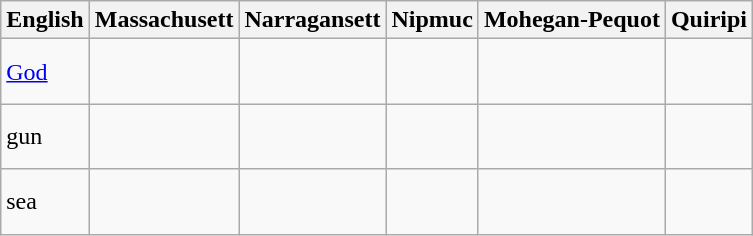<table class="wikitable">
<tr>
<th>English</th>
<th>Massachusett</th>
<th>Narragansett</th>
<th>Nipmuc</th>
<th>Mohegan-Pequot</th>
<th>Quiripi</th>
</tr>
<tr>
<td><a href='#'>God</a></td>
<td><br><br></td>
<td><br></td>
<td><br></td>
<td><br></td>
<td><br></td>
</tr>
<tr>
<td>gun</td>
<td><br><br></td>
<td></td>
<td><br></td>
<td><br></td>
<td><br></td>
</tr>
<tr>
<td>sea</td>
<td><br><br></td>
<td><br></td>
<td></td>
<td><br></td>
<td><br></td>
</tr>
</table>
